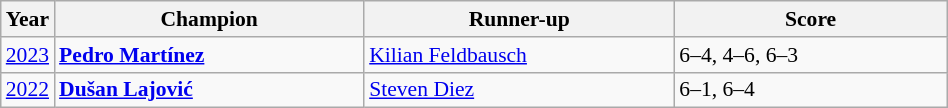<table class="wikitable" style="font-size:90%">
<tr>
<th>Year</th>
<th style="width:200px;">Champion</th>
<th style="width:200px;">Runner-up</th>
<th style="width:175px;">Score</th>
</tr>
<tr>
<td><a href='#'>2023</a></td>
<td> <strong><a href='#'>Pedro Martínez</a></strong></td>
<td> <a href='#'>Kilian Feldbausch</a></td>
<td>6–4, 4–6, 6–3</td>
</tr>
<tr>
<td><a href='#'>2022</a></td>
<td> <strong><a href='#'>Dušan Lajović</a></strong></td>
<td> <a href='#'>Steven Diez</a></td>
<td>6–1, 6–4</td>
</tr>
</table>
